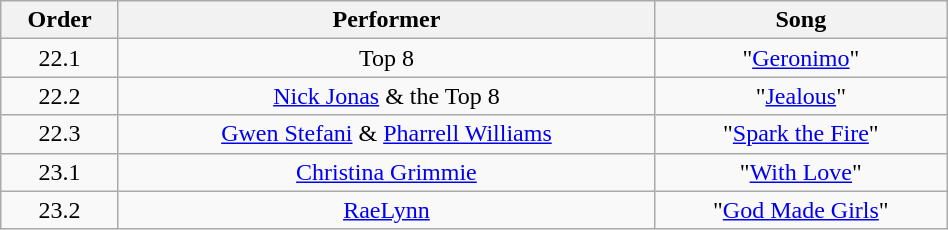<table class="wikitable" style="text-align:center; width:50%;">
<tr>
<th>Order</th>
<th>Performer</th>
<th>Song</th>
</tr>
<tr>
<td>22.1</td>
<td>Top 8</td>
<td>"<a href='#'>Geronimo</a>"</td>
</tr>
<tr>
<td>22.2</td>
<td><a href='#'>Nick Jonas</a> & the Top 8</td>
<td>"<a href='#'>Jealous</a>"</td>
</tr>
<tr>
<td>22.3</td>
<td><a href='#'>Gwen Stefani</a> & <a href='#'>Pharrell Williams</a></td>
<td>"<a href='#'>Spark the Fire</a>"</td>
</tr>
<tr>
<td>23.1</td>
<td><a href='#'>Christina Grimmie</a></td>
<td>"<a href='#'>With Love</a>"</td>
</tr>
<tr>
<td>23.2</td>
<td><a href='#'>RaeLynn</a></td>
<td>"<a href='#'>God Made Girls</a>"</td>
</tr>
</table>
